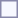<table style="border:1px solid #8888aa; background-color:#f7f8ff; padding:5px; font-size:95%; margin: 0px 12px 12px 0px;">
</table>
